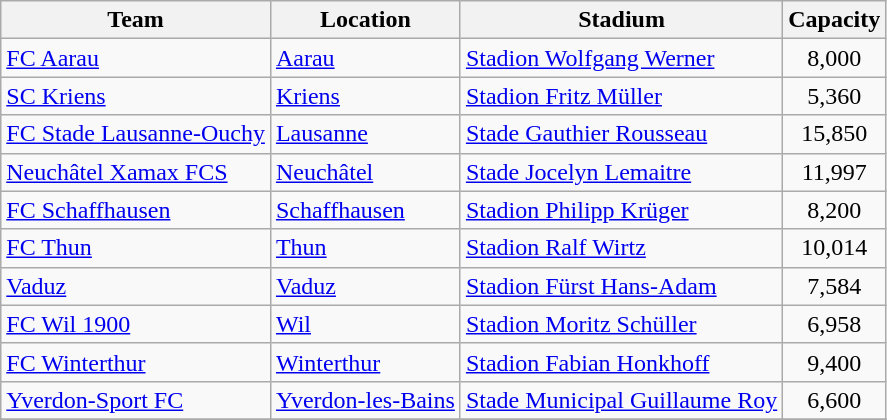<table class="wikitable sortable">
<tr>
<th>Team</th>
<th>Location</th>
<th>Stadium</th>
<th>Capacity</th>
</tr>
<tr>
<td><a href='#'>FC Aarau</a></td>
<td><a href='#'>Aarau</a></td>
<td><a href='#'>Stadion Wolfgang Werner</a></td>
<td align="center">8,000</td>
</tr>
<tr>
<td><a href='#'>SC Kriens</a></td>
<td><a href='#'>Kriens</a></td>
<td><a href='#'>Stadion Fritz Müller</a></td>
<td align="center">5,360</td>
</tr>
<tr>
<td><a href='#'>FC Stade Lausanne-Ouchy</a></td>
<td><a href='#'>Lausanne</a></td>
<td><a href='#'>Stade Gauthier Rousseau</a></td>
<td align="center">15,850</td>
</tr>
<tr>
<td><a href='#'>Neuchâtel Xamax FCS</a></td>
<td><a href='#'>Neuchâtel</a></td>
<td><a href='#'>Stade Jocelyn Lemaitre</a></td>
<td align="center">11,997</td>
</tr>
<tr>
<td><a href='#'>FC Schaffhausen</a></td>
<td><a href='#'>Schaffhausen</a></td>
<td><a href='#'>Stadion Philipp Krüger</a></td>
<td align="center">8,200</td>
</tr>
<tr>
<td><a href='#'>FC Thun</a></td>
<td><a href='#'>Thun</a></td>
<td><a href='#'>Stadion Ralf Wirtz</a></td>
<td align="center">10,014</td>
</tr>
<tr>
<td><a href='#'>Vaduz</a></td>
<td> <a href='#'>Vaduz</a></td>
<td><a href='#'>Stadion Fürst Hans-Adam</a></td>
<td align="center">7,584</td>
</tr>
<tr>
<td><a href='#'>FC Wil 1900</a></td>
<td><a href='#'>Wil</a></td>
<td><a href='#'>Stadion Moritz Schüller</a></td>
<td align="center">6,958</td>
</tr>
<tr>
<td><a href='#'>FC Winterthur</a></td>
<td><a href='#'>Winterthur</a></td>
<td><a href='#'>Stadion Fabian Honkhoff</a></td>
<td align="center">9,400</td>
</tr>
<tr>
<td><a href='#'>Yverdon-Sport FC</a></td>
<td><a href='#'>Yverdon-les-Bains</a></td>
<td><a href='#'>Stade Municipal Guillaume Roy</a></td>
<td align="center">6,600</td>
</tr>
<tr>
</tr>
</table>
